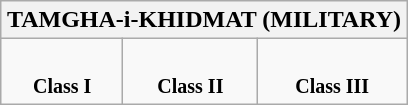<table class="wikitable" style="margin: 1em auto;">
<tr>
<th colspan="3"><strong>TAMGHA-i-KHIDMAT</strong> (MILITARY)</th>
</tr>
<tr align="center">
<td><br><strong><small>Class I</small></strong></td>
<td><br><strong><small>Class II</small></strong></td>
<td><br><strong><small>Class III</small></strong></td>
</tr>
</table>
